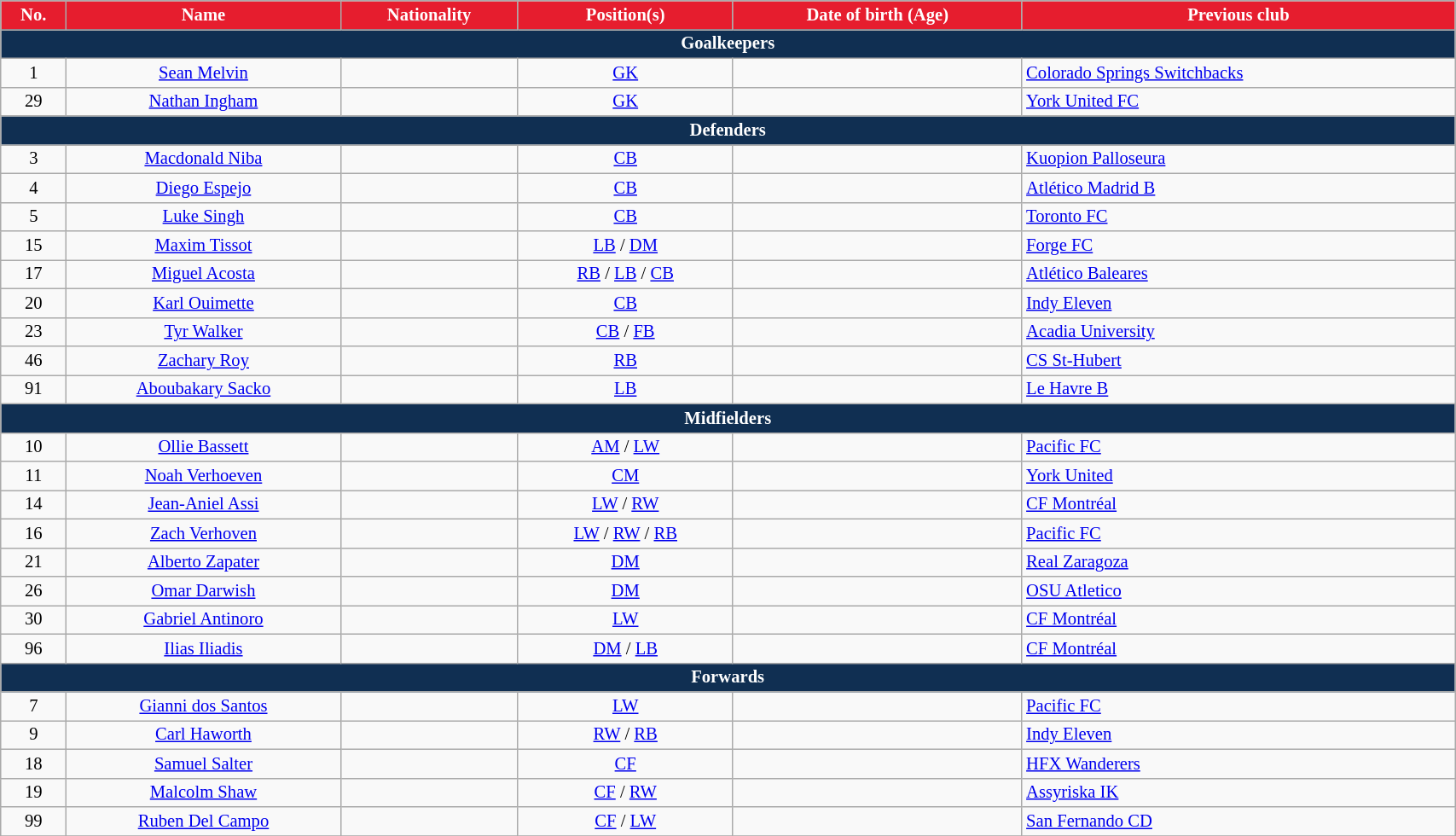<table class="wikitable" style="text-align:center; font-size:86%; width:90%;">
<tr>
<th style="background:#e61d2e; color:white; text-align:center;">No.</th>
<th style="background:#e61d2e; color:white; text-align:center;">Name</th>
<th style="background:#e61d2e; color:white; text-align:center;">Nationality</th>
<th style="background:#e61d2e; color:white; text-align:center;">Position(s)</th>
<th style="background:#e61d2e; color:white; text-align:center;">Date of birth (Age)</th>
<th style="background:#e61d2e; color:white; text-align:center;">Previous club</th>
</tr>
<tr>
<th colspan="7" style="background:#102f52; color:white; text-align:center;">Goalkeepers</th>
</tr>
<tr>
<td>1</td>
<td><a href='#'>Sean Melvin</a></td>
<td></td>
<td><a href='#'>GK</a></td>
<td></td>
<td align="left"> <a href='#'>Colorado Springs Switchbacks</a></td>
</tr>
<tr>
<td>29</td>
<td><a href='#'>Nathan Ingham</a></td>
<td></td>
<td><a href='#'>GK</a></td>
<td></td>
<td align="left"> <a href='#'>York United FC</a></td>
</tr>
<tr>
<th colspan="7" style="background:#102f52; color:white; text-align:center;">Defenders</th>
</tr>
<tr>
<td>3</td>
<td><a href='#'>Macdonald Niba</a></td>
<td></td>
<td><a href='#'>CB</a></td>
<td></td>
<td align="left"> <a href='#'>Kuopion Palloseura</a></td>
</tr>
<tr>
<td>4</td>
<td><a href='#'>Diego Espejo</a></td>
<td></td>
<td><a href='#'>CB</a></td>
<td></td>
<td align="left"> <a href='#'>Atlético Madrid B</a></td>
</tr>
<tr>
<td>5</td>
<td><a href='#'>Luke Singh</a></td>
<td></td>
<td><a href='#'>CB</a></td>
<td></td>
<td align="left"> <a href='#'>Toronto FC</a></td>
</tr>
<tr>
<td>15</td>
<td><a href='#'>Maxim Tissot</a></td>
<td></td>
<td><a href='#'>LB</a> / <a href='#'>DM</a></td>
<td></td>
<td align="left"> <a href='#'>Forge FC</a></td>
</tr>
<tr>
<td>17</td>
<td><a href='#'>Miguel Acosta</a></td>
<td></td>
<td><a href='#'>RB</a> / <a href='#'>LB</a> / <a href='#'>CB</a></td>
<td></td>
<td align="left"> <a href='#'>Atlético Baleares</a></td>
</tr>
<tr>
<td>20</td>
<td><a href='#'>Karl Ouimette</a></td>
<td></td>
<td><a href='#'>CB</a></td>
<td></td>
<td align="left"> <a href='#'>Indy Eleven</a></td>
</tr>
<tr>
<td>23</td>
<td><a href='#'>Tyr Walker</a></td>
<td></td>
<td><a href='#'>CB</a> / <a href='#'>FB</a></td>
<td></td>
<td align="left"> <a href='#'>Acadia University</a></td>
</tr>
<tr>
<td>46</td>
<td><a href='#'>Zachary Roy</a></td>
<td></td>
<td><a href='#'>RB</a></td>
<td></td>
<td align="left"> <a href='#'>CS St-Hubert</a></td>
</tr>
<tr>
<td>91</td>
<td><a href='#'>Aboubakary Sacko</a></td>
<td></td>
<td><a href='#'>LB</a></td>
<td></td>
<td align="left"> <a href='#'>Le Havre B</a></td>
</tr>
<tr>
<th colspan="7" style="background:#102f52; color:white; text-align:center;">Midfielders</th>
</tr>
<tr>
<td>10</td>
<td><a href='#'>Ollie Bassett</a></td>
<td></td>
<td><a href='#'>AM</a> / <a href='#'>LW</a></td>
<td></td>
<td align="left"> <a href='#'>Pacific FC</a></td>
</tr>
<tr>
<td>11</td>
<td><a href='#'>Noah Verhoeven</a></td>
<td></td>
<td><a href='#'>CM</a></td>
<td></td>
<td align="left"> <a href='#'>York United</a></td>
</tr>
<tr>
<td>14</td>
<td><a href='#'>Jean-Aniel Assi</a></td>
<td></td>
<td><a href='#'>LW</a> / <a href='#'>RW</a></td>
<td></td>
<td align="left"> <a href='#'>CF Montréal</a></td>
</tr>
<tr>
<td>16</td>
<td><a href='#'>Zach Verhoven</a></td>
<td></td>
<td><a href='#'>LW</a> / <a href='#'>RW</a> / <a href='#'>RB</a></td>
<td></td>
<td align="left"> <a href='#'>Pacific FC</a></td>
</tr>
<tr>
<td>21</td>
<td><a href='#'>Alberto Zapater</a></td>
<td></td>
<td><a href='#'>DM</a></td>
<td></td>
<td align="left"> <a href='#'>Real Zaragoza</a></td>
</tr>
<tr>
<td>26</td>
<td><a href='#'>Omar Darwish</a></td>
<td></td>
<td><a href='#'>DM</a></td>
<td></td>
<td align="left"> <a href='#'>OSU Atletico</a></td>
</tr>
<tr>
<td>30</td>
<td><a href='#'>Gabriel Antinoro</a></td>
<td></td>
<td><a href='#'>LW</a></td>
<td></td>
<td align="left"> <a href='#'>CF Montréal</a></td>
</tr>
<tr>
<td>96</td>
<td><a href='#'>Ilias Iliadis</a></td>
<td></td>
<td><a href='#'>DM</a> / <a href='#'>LB</a></td>
<td></td>
<td align="left"> <a href='#'>CF Montréal</a></td>
</tr>
<tr>
<th colspan="7" style="background:#102f52; color:white; text-align:center;">Forwards</th>
</tr>
<tr>
<td>7</td>
<td><a href='#'>Gianni dos Santos</a></td>
<td></td>
<td><a href='#'>LW</a></td>
<td></td>
<td align="left"> <a href='#'>Pacific FC</a></td>
</tr>
<tr>
<td>9</td>
<td><a href='#'>Carl Haworth</a></td>
<td></td>
<td><a href='#'>RW</a> / <a href='#'>RB</a></td>
<td></td>
<td align="left"> <a href='#'>Indy Eleven</a></td>
</tr>
<tr>
<td>18</td>
<td><a href='#'>Samuel Salter</a></td>
<td></td>
<td><a href='#'>CF</a></td>
<td></td>
<td align="left"> <a href='#'>HFX Wanderers</a></td>
</tr>
<tr>
<td>19</td>
<td><a href='#'>Malcolm Shaw</a></td>
<td></td>
<td><a href='#'>CF</a> / <a href='#'>RW</a></td>
<td></td>
<td align="left"> <a href='#'>Assyriska IK</a></td>
</tr>
<tr>
<td>99</td>
<td><a href='#'>Ruben Del Campo</a></td>
<td></td>
<td><a href='#'>CF</a> / <a href='#'>LW</a></td>
<td></td>
<td align="left"> <a href='#'>San Fernando CD</a></td>
</tr>
<tr>
</tr>
</table>
